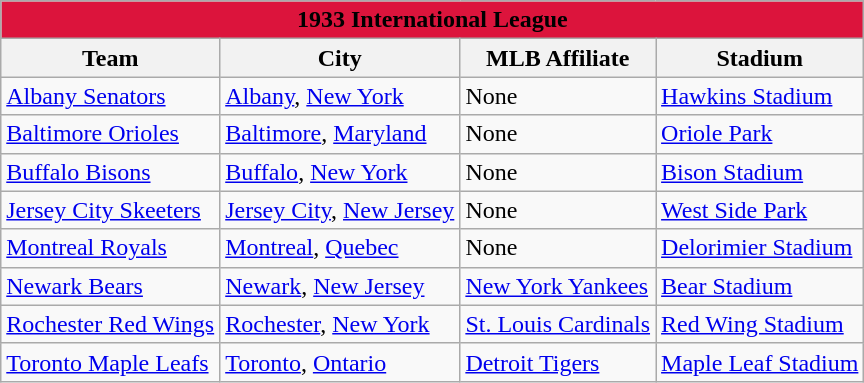<table class="wikitable" style="width:auto">
<tr>
<td bgcolor="#DC143C" align="center" colspan="7"><strong><span>1933 International League</span></strong></td>
</tr>
<tr>
<th>Team</th>
<th>City</th>
<th>MLB Affiliate</th>
<th>Stadium</th>
</tr>
<tr>
<td><a href='#'>Albany Senators</a></td>
<td><a href='#'>Albany</a>, <a href='#'>New York</a></td>
<td>None</td>
<td><a href='#'>Hawkins Stadium</a></td>
</tr>
<tr>
<td><a href='#'>Baltimore Orioles</a></td>
<td><a href='#'>Baltimore</a>, <a href='#'>Maryland</a></td>
<td>None</td>
<td><a href='#'>Oriole Park</a></td>
</tr>
<tr>
<td><a href='#'>Buffalo Bisons</a></td>
<td><a href='#'>Buffalo</a>, <a href='#'>New York</a></td>
<td>None</td>
<td><a href='#'>Bison Stadium</a></td>
</tr>
<tr>
<td><a href='#'>Jersey City Skeeters</a></td>
<td><a href='#'>Jersey City</a>, <a href='#'>New Jersey</a></td>
<td>None</td>
<td><a href='#'>West Side Park</a></td>
</tr>
<tr>
<td><a href='#'>Montreal Royals</a></td>
<td><a href='#'>Montreal</a>, <a href='#'>Quebec</a></td>
<td>None</td>
<td><a href='#'>Delorimier Stadium</a></td>
</tr>
<tr>
<td><a href='#'>Newark Bears</a></td>
<td><a href='#'>Newark</a>, <a href='#'>New Jersey</a></td>
<td><a href='#'>New York Yankees</a></td>
<td><a href='#'>Bear Stadium</a></td>
</tr>
<tr>
<td><a href='#'>Rochester Red Wings</a></td>
<td><a href='#'>Rochester</a>, <a href='#'>New York</a></td>
<td><a href='#'>St. Louis Cardinals</a></td>
<td><a href='#'>Red Wing Stadium</a></td>
</tr>
<tr>
<td><a href='#'>Toronto Maple Leafs</a></td>
<td><a href='#'>Toronto</a>, <a href='#'>Ontario</a></td>
<td><a href='#'>Detroit Tigers</a></td>
<td><a href='#'>Maple Leaf Stadium</a></td>
</tr>
</table>
